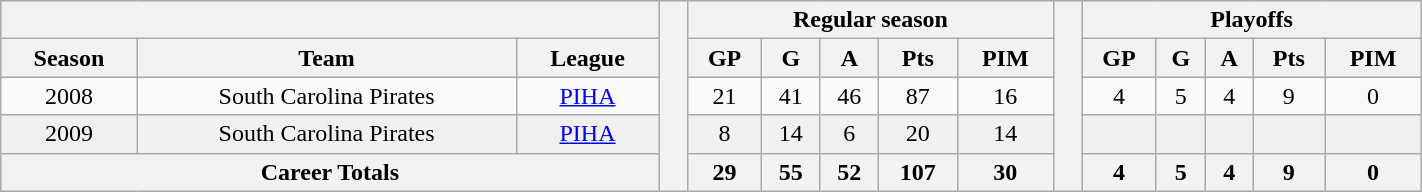<table class="wikitable"| BORDER="0" CELLPADDING="1" CELLSPACING="0" width="75%" style="text-align:center">
<tr bgcolor="#e0e0e0">
<th colspan="3" bgcolor="#ffffff"> </th>
<th rowspan="99" bgcolor="#ffffff"> </th>
<th colspan="5">Regular season</th>
<th rowspan="99" bgcolor="#ffffff"> </th>
<th colspan="5">Playoffs</th>
</tr>
<tr bgcolor="#e0e0e0">
<th>Season</th>
<th>Team</th>
<th>League</th>
<th>GP</th>
<th>G</th>
<th>A</th>
<th>Pts</th>
<th>PIM</th>
<th>GP</th>
<th>G</th>
<th>A</th>
<th>Pts</th>
<th>PIM</th>
</tr>
<tr ALIGN="center">
<td>2008</td>
<td>South Carolina Pirates</td>
<td><a href='#'>PIHA</a></td>
<td>21</td>
<td>41</td>
<td>46</td>
<td>87</td>
<td>16</td>
<td>4</td>
<td>5</td>
<td>4</td>
<td>9</td>
<td>0</td>
</tr>
<tr ALIGN="center" bgcolor="#f0f0f0">
<td>2009</td>
<td>South Carolina Pirates</td>
<td><a href='#'>PIHA</a></td>
<td>8</td>
<td>14</td>
<td>6</td>
<td>20</td>
<td>14</td>
<td></td>
<td></td>
<td></td>
<td></td>
<td></td>
</tr>
<tr bgcolor="#e0e0e0">
<th colspan="3">Career Totals</th>
<th>29</th>
<th>55</th>
<th>52</th>
<th>107</th>
<th>30</th>
<th>4</th>
<th>5</th>
<th>4</th>
<th>9</th>
<th>0</th>
</tr>
</table>
